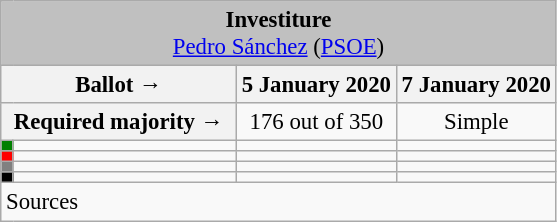<table class="wikitable" style="text-align:center; font-size:95%;">
<tr>
<td colspan="4" align="center" bgcolor="#C0C0C0"><strong>Investiture</strong><br><a href='#'>Pedro Sánchez</a> (<a href='#'>PSOE</a>)</td>
</tr>
<tr>
<th colspan="2" style="width:150px;">Ballot →</th>
<th>5 January 2020</th>
<th>7 January 2020</th>
</tr>
<tr>
<th colspan="2">Required majority →</th>
<td>176 out of 350 </td>
<td>Simple </td>
</tr>
<tr>
<th style="width:1px; background:green;"></th>
<td style="text-align:left;"></td>
<td></td>
<td></td>
</tr>
<tr>
<th style="background:red;"></th>
<td style="text-align:left;"></td>
<td></td>
<td></td>
</tr>
<tr>
<th style="background:gray;"></th>
<td style="text-align:left;"></td>
<td></td>
<td></td>
</tr>
<tr>
<th style="background:black;"></th>
<td style="text-align:left;"></td>
<td></td>
<td></td>
</tr>
<tr>
<td style="text-align:left;" colspan="4">Sources</td>
</tr>
</table>
